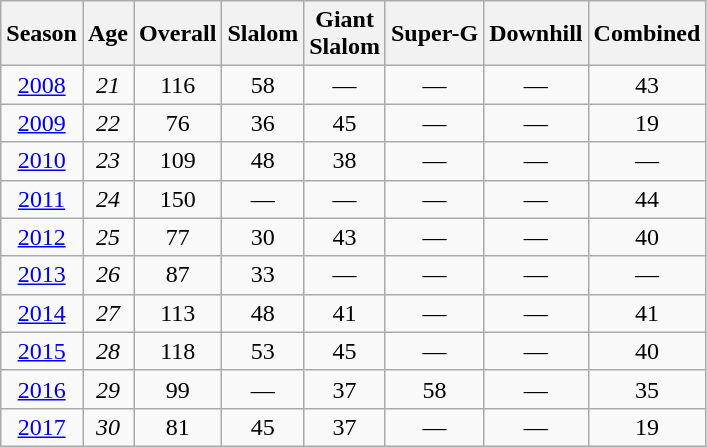<table class=wikitable style="text-align:center">
<tr>
<th>Season</th>
<th>Age</th>
<th>Overall</th>
<th>Slalom</th>
<th>Giant<br>Slalom</th>
<th>Super-G</th>
<th>Downhill</th>
<th>Combined</th>
</tr>
<tr>
<td><a href='#'>2008</a></td>
<td><em>21</em></td>
<td>116</td>
<td>58</td>
<td>—</td>
<td>—</td>
<td>—</td>
<td>43</td>
</tr>
<tr>
<td><a href='#'>2009</a></td>
<td><em>22</em></td>
<td>76</td>
<td>36</td>
<td>45</td>
<td>—</td>
<td>—</td>
<td>19</td>
</tr>
<tr>
<td><a href='#'>2010</a></td>
<td><em>23</em></td>
<td>109</td>
<td>48</td>
<td>38</td>
<td>—</td>
<td>—</td>
<td>—</td>
</tr>
<tr>
<td><a href='#'>2011</a></td>
<td><em>24</em></td>
<td>150</td>
<td>—</td>
<td>—</td>
<td>—</td>
<td>—</td>
<td>44</td>
</tr>
<tr>
<td><a href='#'>2012</a></td>
<td><em>25</em></td>
<td>77</td>
<td>30</td>
<td>43</td>
<td>—</td>
<td>—</td>
<td>40</td>
</tr>
<tr>
<td><a href='#'>2013</a></td>
<td><em>26</em></td>
<td>87</td>
<td>33</td>
<td>—</td>
<td>—</td>
<td>—</td>
<td>—</td>
</tr>
<tr>
<td><a href='#'>2014</a></td>
<td><em>27</em></td>
<td>113</td>
<td>48</td>
<td>41</td>
<td>—</td>
<td>—</td>
<td>41</td>
</tr>
<tr>
<td><a href='#'>2015</a></td>
<td><em>28</em></td>
<td>118</td>
<td>53</td>
<td>45</td>
<td>—</td>
<td>—</td>
<td>40</td>
</tr>
<tr>
<td><a href='#'>2016</a></td>
<td><em>29</em></td>
<td>99</td>
<td>—</td>
<td>37</td>
<td>58</td>
<td>—</td>
<td>35</td>
</tr>
<tr>
<td><a href='#'>2017</a></td>
<td><em>30</em></td>
<td>81</td>
<td>45</td>
<td>37</td>
<td>—</td>
<td>—</td>
<td>19</td>
</tr>
</table>
